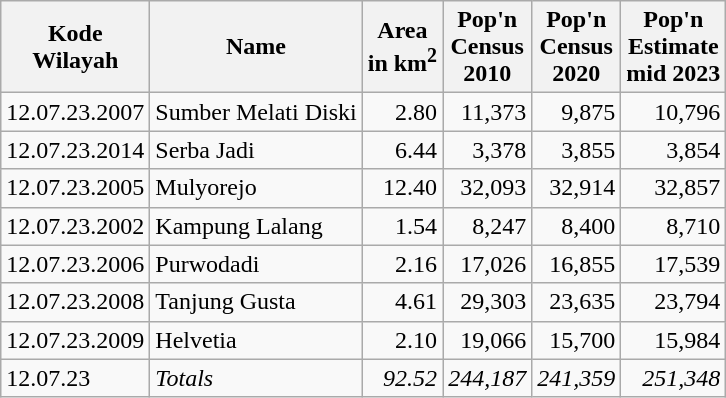<table class="sortable wikitable">
<tr>
<th>Kode<br>Wilayah</th>
<th>Name</th>
<th>Area <br> in km<sup>2</sup></th>
<th>Pop'n<br>Census<br>2010</th>
<th>Pop'n<br>Census<br>2020</th>
<th>Pop'n<br>Estimate<br>mid 2023</th>
</tr>
<tr>
<td>12.07.23.2007</td>
<td>Sumber Melati Diski</td>
<td align="right">2.80</td>
<td align="right">11,373</td>
<td align="right">9,875</td>
<td align="right">10,796</td>
</tr>
<tr>
<td>12.07.23.2014</td>
<td>Serba Jadi</td>
<td align="right">6.44</td>
<td align="right">3,378</td>
<td align="right">3,855</td>
<td align="right">3,854</td>
</tr>
<tr>
<td>12.07.23.2005</td>
<td>Mulyorejo</td>
<td align="right">12.40</td>
<td align="right">32,093</td>
<td align="right">32,914</td>
<td align="right">32,857</td>
</tr>
<tr>
<td>12.07.23.2002</td>
<td>Kampung Lalang</td>
<td align="right">1.54</td>
<td align="right">8,247</td>
<td align="right">8,400</td>
<td align="right">8,710</td>
</tr>
<tr>
<td>12.07.23.2006</td>
<td>Purwodadi</td>
<td align="right">2.16</td>
<td align="right">17,026</td>
<td align="right">16,855</td>
<td align="right">17,539</td>
</tr>
<tr>
<td>12.07.23.2008</td>
<td>Tanjung Gusta</td>
<td align="right">4.61</td>
<td align="right">29,303</td>
<td align="right">23,635</td>
<td align="right">23,794</td>
</tr>
<tr>
<td>12.07.23.2009</td>
<td>Helvetia</td>
<td align="right">2.10</td>
<td align="right">19,066</td>
<td align="right">15,700</td>
<td align="right">15,984</td>
</tr>
<tr>
<td>12.07.23</td>
<td><em>Totals</em></td>
<td align="right"><em>92.52</em></td>
<td align="right"><em>244,187</em></td>
<td align="right"><em>241,359</em></td>
<td align="right"><em>251,348</em></td>
</tr>
</table>
